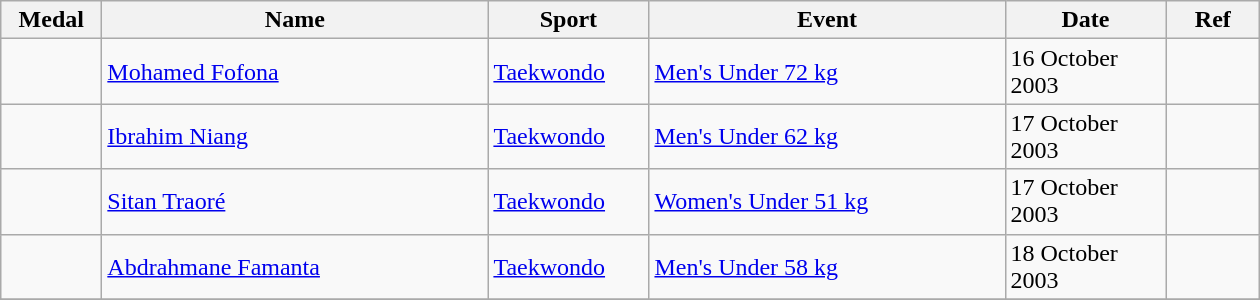<table class="wikitable sortable" style="font-size:100%">
<tr>
<th width="60">Medal</th>
<th width="250">Name</th>
<th width="100">Sport</th>
<th width="230">Event</th>
<th width="100">Date</th>
<th width="55">Ref</th>
</tr>
<tr>
<td></td>
<td><a href='#'>Mohamed Fofona</a></td>
<td><a href='#'>Taekwondo</a></td>
<td><a href='#'>Men's Under 72 kg</a></td>
<td>16 October 2003</td>
<td></td>
</tr>
<tr>
<td></td>
<td><a href='#'>Ibrahim Niang</a></td>
<td><a href='#'>Taekwondo</a></td>
<td><a href='#'>Men's Under 62 kg</a></td>
<td>17 October 2003</td>
<td></td>
</tr>
<tr>
<td></td>
<td><a href='#'>Sitan Traoré</a></td>
<td><a href='#'>Taekwondo</a></td>
<td><a href='#'>Women's Under 51 kg</a></td>
<td>17 October 2003</td>
<td></td>
</tr>
<tr>
<td></td>
<td><a href='#'>Abdrahmane Famanta</a></td>
<td><a href='#'>Taekwondo</a></td>
<td><a href='#'>Men's Under 58 kg</a></td>
<td>18 October 2003</td>
<td></td>
</tr>
<tr>
</tr>
</table>
